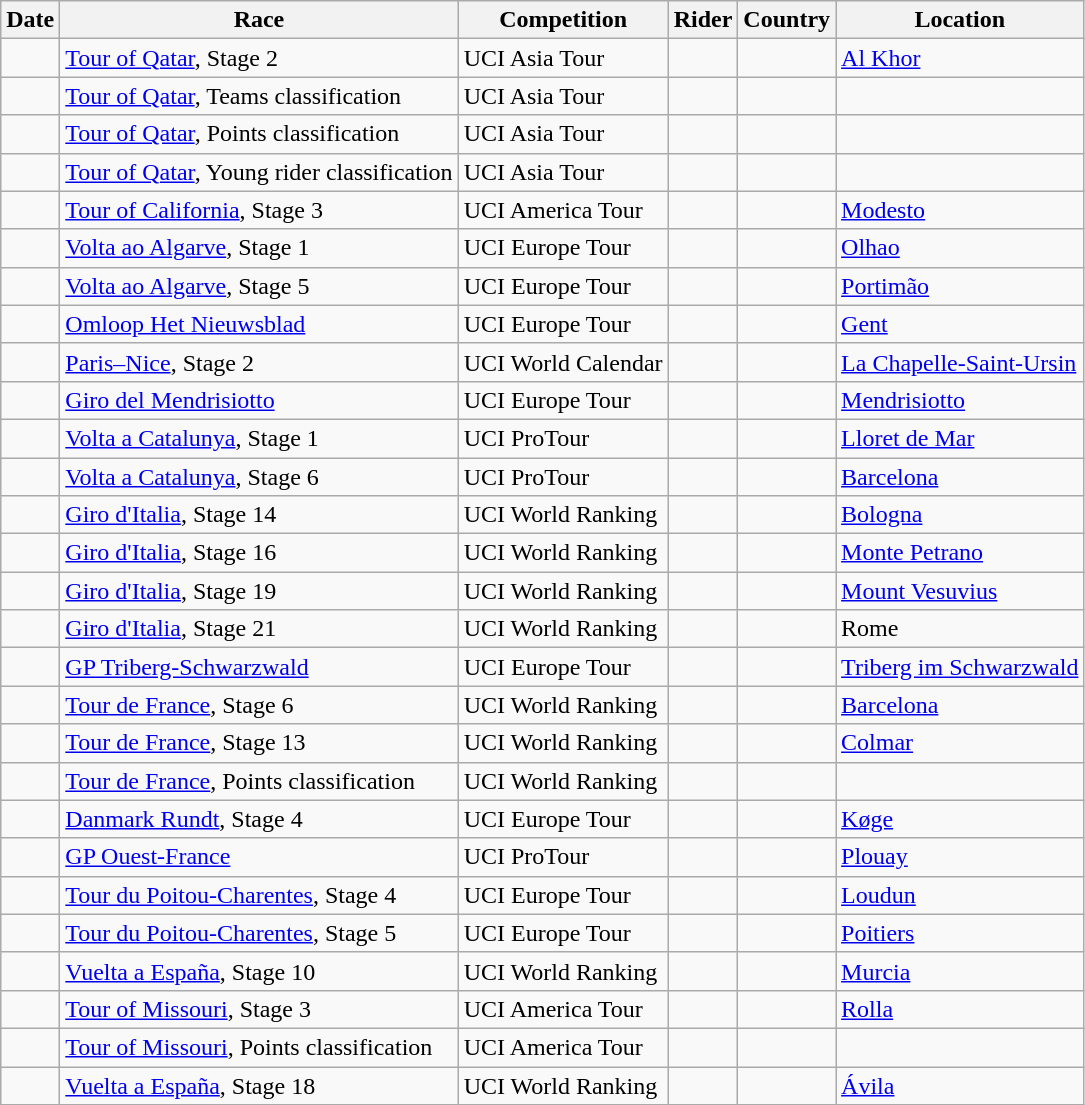<table class="wikitable sortable">
<tr>
<th>Date</th>
<th>Race</th>
<th>Competition</th>
<th>Rider</th>
<th>Country</th>
<th>Location</th>
</tr>
<tr>
<td></td>
<td><a href='#'>Tour of Qatar</a>, Stage 2</td>
<td>UCI Asia Tour</td>
<td></td>
<td></td>
<td><a href='#'>Al Khor</a></td>
</tr>
<tr>
<td></td>
<td><a href='#'>Tour of Qatar</a>, Teams classification</td>
<td>UCI Asia Tour</td>
<td></td>
<td></td>
<td></td>
</tr>
<tr>
<td></td>
<td><a href='#'>Tour of Qatar</a>, Points classification</td>
<td>UCI Asia Tour</td>
<td></td>
<td></td>
<td></td>
</tr>
<tr>
<td></td>
<td><a href='#'>Tour of Qatar</a>, Young rider classification</td>
<td>UCI Asia Tour</td>
<td></td>
<td></td>
<td></td>
</tr>
<tr>
<td></td>
<td><a href='#'>Tour of California</a>, Stage 3</td>
<td>UCI America Tour</td>
<td></td>
<td></td>
<td><a href='#'>Modesto</a></td>
</tr>
<tr>
<td></td>
<td><a href='#'>Volta ao Algarve</a>, Stage 1</td>
<td>UCI Europe Tour</td>
<td></td>
<td></td>
<td><a href='#'>Olhao</a></td>
</tr>
<tr>
<td></td>
<td><a href='#'>Volta ao Algarve</a>, Stage 5</td>
<td>UCI Europe Tour</td>
<td></td>
<td></td>
<td><a href='#'>Portimão</a></td>
</tr>
<tr>
<td></td>
<td><a href='#'>Omloop Het Nieuwsblad</a></td>
<td>UCI Europe Tour</td>
<td></td>
<td></td>
<td><a href='#'>Gent</a></td>
</tr>
<tr>
<td></td>
<td><a href='#'>Paris–Nice</a>, Stage 2</td>
<td>UCI World Calendar</td>
<td></td>
<td></td>
<td><a href='#'>La Chapelle-Saint-Ursin</a></td>
</tr>
<tr>
<td></td>
<td><a href='#'>Giro del Mendrisiotto</a></td>
<td>UCI Europe Tour</td>
<td></td>
<td></td>
<td><a href='#'>Mendrisiotto</a></td>
</tr>
<tr>
<td></td>
<td><a href='#'>Volta a Catalunya</a>, Stage 1</td>
<td>UCI ProTour</td>
<td></td>
<td></td>
<td><a href='#'>Lloret de Mar</a></td>
</tr>
<tr>
<td></td>
<td><a href='#'>Volta a Catalunya</a>, Stage 6</td>
<td>UCI ProTour</td>
<td></td>
<td></td>
<td><a href='#'>Barcelona</a></td>
</tr>
<tr>
<td></td>
<td><a href='#'>Giro d'Italia</a>, Stage 14</td>
<td>UCI World Ranking</td>
<td></td>
<td></td>
<td><a href='#'>Bologna</a></td>
</tr>
<tr>
<td></td>
<td><a href='#'>Giro d'Italia</a>, Stage 16</td>
<td>UCI World Ranking</td>
<td></td>
<td></td>
<td><a href='#'>Monte Petrano</a></td>
</tr>
<tr>
<td></td>
<td><a href='#'>Giro d'Italia</a>, Stage 19</td>
<td>UCI World Ranking</td>
<td></td>
<td></td>
<td><a href='#'>Mount Vesuvius</a></td>
</tr>
<tr>
<td></td>
<td><a href='#'>Giro d'Italia</a>, Stage 21</td>
<td>UCI World Ranking</td>
<td></td>
<td></td>
<td>Rome</td>
</tr>
<tr>
<td></td>
<td><a href='#'>GP Triberg-Schwarzwald</a></td>
<td>UCI Europe Tour</td>
<td></td>
<td></td>
<td><a href='#'>Triberg im Schwarzwald</a></td>
</tr>
<tr>
<td></td>
<td><a href='#'>Tour de France</a>, Stage 6</td>
<td>UCI World Ranking</td>
<td></td>
<td></td>
<td><a href='#'>Barcelona</a></td>
</tr>
<tr>
<td></td>
<td><a href='#'>Tour de France</a>, Stage 13</td>
<td>UCI World Ranking</td>
<td></td>
<td></td>
<td><a href='#'>Colmar</a></td>
</tr>
<tr>
<td></td>
<td><a href='#'>Tour de France</a>, Points classification</td>
<td>UCI World Ranking</td>
<td></td>
<td></td>
<td></td>
</tr>
<tr>
<td></td>
<td><a href='#'>Danmark Rundt</a>, Stage 4</td>
<td>UCI Europe Tour</td>
<td></td>
<td></td>
<td><a href='#'>Køge</a></td>
</tr>
<tr>
<td></td>
<td><a href='#'>GP Ouest-France</a></td>
<td>UCI ProTour</td>
<td></td>
<td></td>
<td><a href='#'>Plouay</a></td>
</tr>
<tr>
<td></td>
<td><a href='#'>Tour du Poitou-Charentes</a>, Stage 4</td>
<td>UCI Europe Tour</td>
<td></td>
<td></td>
<td><a href='#'>Loudun</a></td>
</tr>
<tr>
<td></td>
<td><a href='#'>Tour du Poitou-Charentes</a>, Stage 5</td>
<td>UCI Europe Tour</td>
<td></td>
<td></td>
<td><a href='#'>Poitiers</a></td>
</tr>
<tr>
<td></td>
<td><a href='#'>Vuelta a España</a>, Stage 10</td>
<td>UCI World Ranking</td>
<td></td>
<td></td>
<td><a href='#'>Murcia</a></td>
</tr>
<tr>
<td></td>
<td><a href='#'>Tour of Missouri</a>, Stage 3</td>
<td>UCI America Tour</td>
<td></td>
<td></td>
<td><a href='#'>Rolla</a></td>
</tr>
<tr>
<td></td>
<td><a href='#'>Tour of Missouri</a>, Points classification</td>
<td>UCI America Tour</td>
<td></td>
<td></td>
<td></td>
</tr>
<tr>
<td></td>
<td><a href='#'>Vuelta a España</a>, Stage 18</td>
<td>UCI World Ranking</td>
<td></td>
<td></td>
<td><a href='#'>Ávila</a></td>
</tr>
</table>
